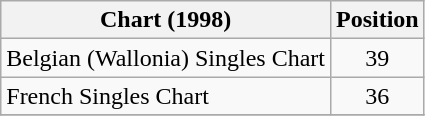<table class="wikitable">
<tr>
<th>Chart (1998)</th>
<th>Position</th>
</tr>
<tr>
<td>Belgian (Wallonia) Singles Chart</td>
<td align="center">39</td>
</tr>
<tr>
<td>French Singles Chart</td>
<td align="center">36</td>
</tr>
<tr>
</tr>
</table>
